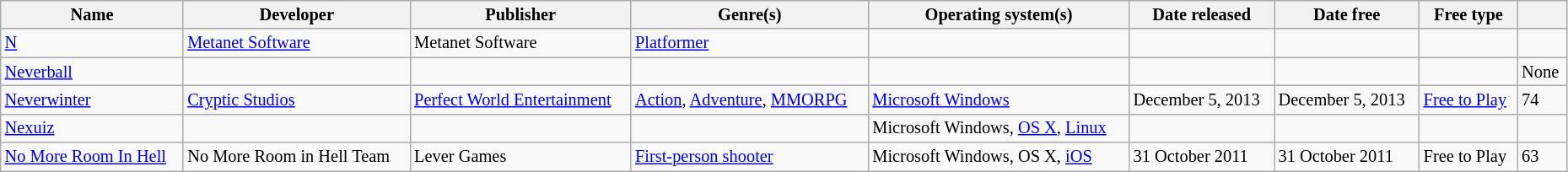<table class="wikitable sortable" style="font-size:85%; width:98%">
<tr>
<th>Name</th>
<th>Developer</th>
<th>Publisher</th>
<th>Genre(s)</th>
<th>Operating system(s)</th>
<th>Date released</th>
<th>Date free</th>
<th>Free type</th>
<th></th>
</tr>
<tr>
<td><a href='#'>N</a></td>
<td><a href='#'>Metanet Software</a></td>
<td>Metanet Software</td>
<td><a href='#'>Platformer</a></td>
<td></td>
<td></td>
<td></td>
<td></td>
<td></td>
</tr>
<tr>
<td><a href='#'>Neverball</a></td>
<td></td>
<td></td>
<td></td>
<td></td>
<td></td>
<td></td>
<td></td>
<td>None</td>
</tr>
<tr>
<td><a href='#'>Neverwinter</a></td>
<td><a href='#'>Cryptic Studios</a></td>
<td><a href='#'>Perfect World Entertainment</a></td>
<td><a href='#'>Action</a>, <a href='#'>Adventure</a>, <a href='#'>MMORPG</a></td>
<td><a href='#'>Microsoft Windows</a></td>
<td>December 5, 2013</td>
<td>December 5, 2013</td>
<td><a href='#'>Free to Play</a></td>
<td>74 </td>
</tr>
<tr>
<td><a href='#'>Nexuiz</a></td>
<td></td>
<td></td>
<td></td>
<td>Microsoft Windows, <a href='#'>OS X</a>, <a href='#'>Linux</a></td>
<td></td>
<td></td>
<td></td>
<td></td>
</tr>
<tr>
<td><a href='#'>No More Room In Hell</a></td>
<td>No More Room in Hell Team</td>
<td>Lever Games</td>
<td><a href='#'>First-person shooter</a></td>
<td>Microsoft Windows, OS X, <a href='#'>iOS</a></td>
<td>31 October 2011</td>
<td>31 October 2011</td>
<td>Free to Play</td>
<td>63</td>
</tr>
</table>
